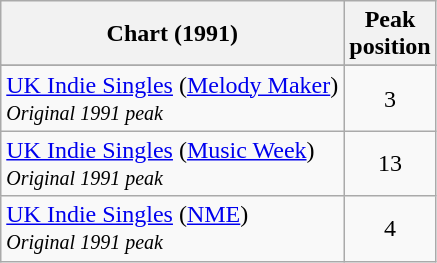<table class="wikitable sortable">
<tr>
<th>Chart (1991)</th>
<th>Peak<br>position</th>
</tr>
<tr>
</tr>
<tr>
<td><a href='#'>UK Indie Singles</a> (<a href='#'>Melody Maker</a>)<br><small><em>Original 1991 peak</em></small></td>
<td style="text-align:center;">3</td>
</tr>
<tr>
<td><a href='#'>UK Indie Singles</a> (<a href='#'>Music Week</a>)<br><small><em>Original 1991 peak</em></small></td>
<td style="text-align:center;">13</td>
</tr>
<tr>
<td><a href='#'>UK Indie Singles</a> (<a href='#'>NME</a>)<br><small><em>Original 1991 peak</em></small></td>
<td style="text-align:center;">4</td>
</tr>
</table>
